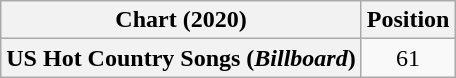<table class="wikitable plainrowheaders" style="text-align:center">
<tr>
<th scope="col">Chart (2020)</th>
<th scope="col">Position</th>
</tr>
<tr>
<th scope="row">US Hot Country Songs (<em>Billboard</em>)</th>
<td>61</td>
</tr>
</table>
